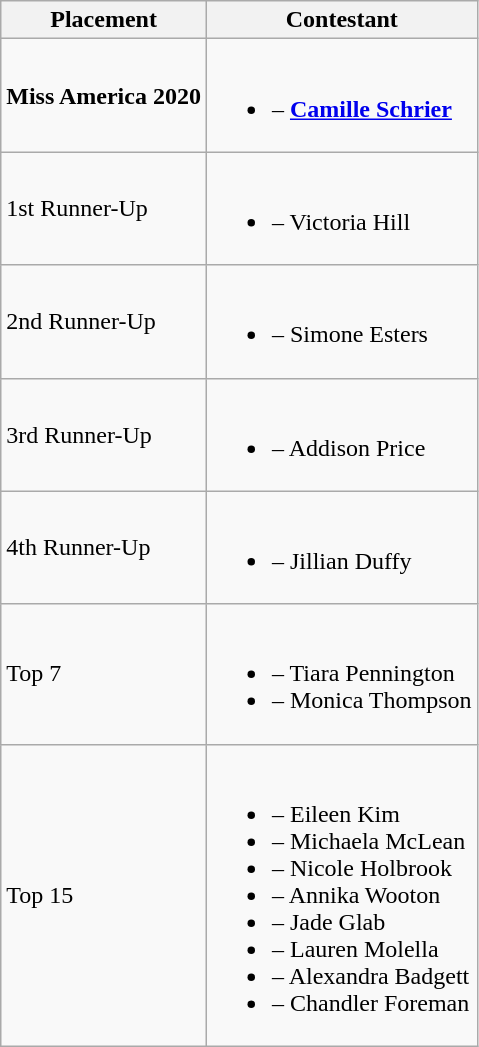<table class="wikitable">
<tr>
<th>Placement</th>
<th> Contestant</th>
</tr>
<tr>
<td><strong>Miss America 2020</strong></td>
<td><br><ul><li><strong></strong> – <strong><a href='#'>Camille Schrier</a></strong></li></ul></td>
</tr>
<tr>
<td>1st Runner-Up</td>
<td><br><ul><li> – Victoria Hill</li></ul></td>
</tr>
<tr>
<td>2nd Runner-Up</td>
<td><br><ul><li> – Simone Esters</li></ul></td>
</tr>
<tr>
<td>3rd Runner-Up</td>
<td><br><ul><li> – Addison Price</li></ul></td>
</tr>
<tr>
<td>4th Runner-Up</td>
<td><br><ul><li> – Jillian Duffy</li></ul></td>
</tr>
<tr>
<td>Top 7</td>
<td><br><ul><li> – Tiara Pennington</li><li> – Monica Thompson</li></ul></td>
</tr>
<tr>
<td>Top 15</td>
<td><br><ul><li> – Eileen Kim</li><li> – Michaela McLean</li><li> – Nicole Holbrook</li><li> – Annika Wooton</li><li>  – Jade Glab</li><li> – Lauren Molella</li><li> – Alexandra Badgett</li><li> – Chandler Foreman</li></ul></td>
</tr>
</table>
